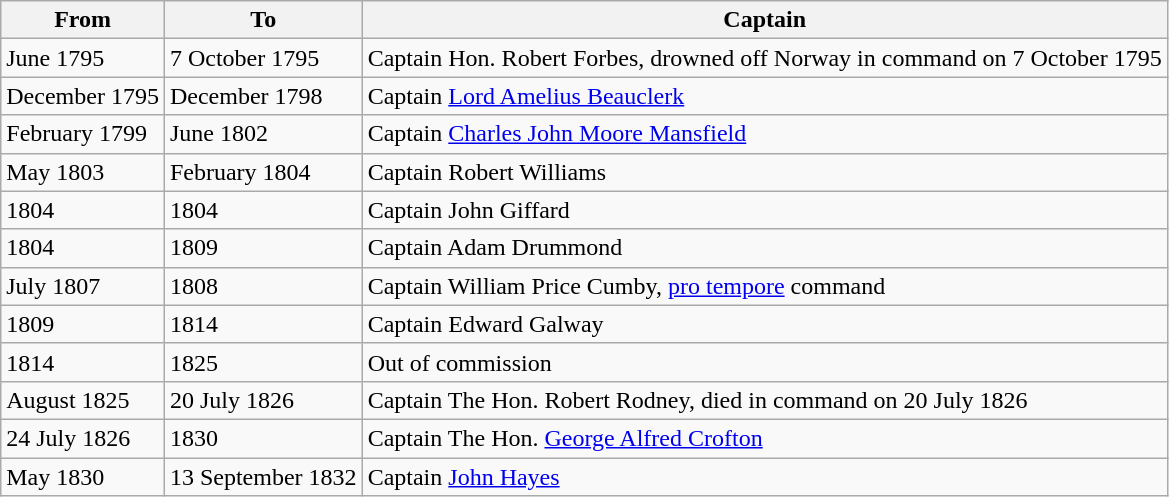<table class="wikitable" style="text-align:left">
<tr>
<th>From</th>
<th>To</th>
<th>Captain</th>
</tr>
<tr>
<td>June 1795</td>
<td>7 October 1795</td>
<td>Captain Hon. Robert Forbes, drowned off Norway in command on 7 October 1795</td>
</tr>
<tr>
<td>December 1795</td>
<td>December 1798</td>
<td>Captain <a href='#'>Lord Amelius Beauclerk</a></td>
</tr>
<tr>
<td>February 1799</td>
<td>June 1802</td>
<td>Captain <a href='#'>Charles John Moore Mansfield</a></td>
</tr>
<tr>
<td>May 1803</td>
<td>February 1804</td>
<td>Captain Robert Williams</td>
</tr>
<tr>
<td>1804</td>
<td>1804</td>
<td>Captain John Giffard</td>
</tr>
<tr>
<td>1804</td>
<td>1809</td>
<td>Captain Adam Drummond</td>
</tr>
<tr>
<td>July 1807</td>
<td>1808</td>
<td>Captain William Price Cumby, <a href='#'>pro tempore</a> command</td>
</tr>
<tr>
<td>1809</td>
<td>1814</td>
<td>Captain Edward Galway</td>
</tr>
<tr>
<td>1814</td>
<td>1825</td>
<td>Out of commission</td>
</tr>
<tr>
<td>August 1825</td>
<td>20 July 1826</td>
<td>Captain The Hon. Robert Rodney, died in command on 20 July 1826</td>
</tr>
<tr>
<td>24 July 1826</td>
<td>1830</td>
<td>Captain The Hon. <a href='#'>George Alfred Crofton</a></td>
</tr>
<tr>
<td>May 1830</td>
<td>13 September 1832</td>
<td>Captain <a href='#'>John Hayes</a></td>
</tr>
</table>
